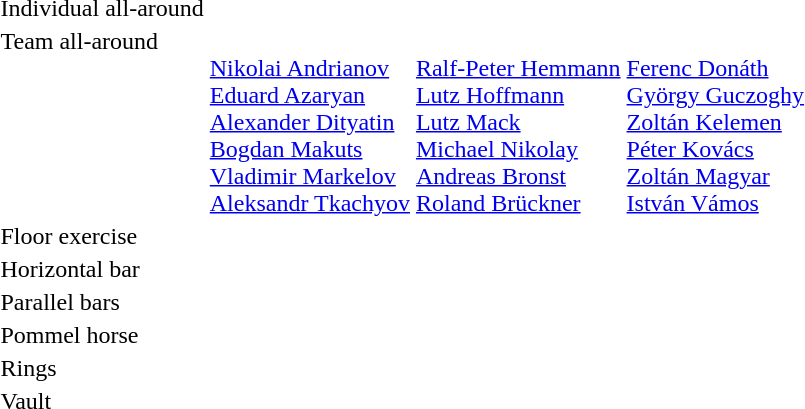<table>
<tr valign="top">
<td>Individual all-around<br></td>
<td></td>
<td></td>
<td></td>
</tr>
<tr valign="top">
<td>Team all-around<br></td>
<td><br><a href='#'>Nikolai Andrianov</a><br><a href='#'>Eduard Azaryan</a><br><a href='#'>Alexander Dityatin</a><br><a href='#'>Bogdan Makuts</a><br><a href='#'>Vladimir Markelov</a><br><a href='#'>Aleksandr Tkachyov</a></td>
<td><br><a href='#'>Ralf-Peter Hemmann</a><br><a href='#'>Lutz Hoffmann</a><br><a href='#'>Lutz Mack</a><br><a href='#'>Michael Nikolay</a><br><a href='#'>Andreas Bronst</a><br><a href='#'>Roland Brückner</a></td>
<td><br><a href='#'>Ferenc Donáth</a><br><a href='#'>György Guczoghy</a><br><a href='#'>Zoltán Kelemen</a><br><a href='#'>Péter Kovács</a><br><a href='#'>Zoltán Magyar</a><br><a href='#'>István Vámos</a></td>
</tr>
<tr valign="top">
<td>Floor exercise<br></td>
<td></td>
<td></td>
<td></td>
</tr>
<tr valign="top">
<td>Horizontal bar<br></td>
<td></td>
<td></td>
<td></td>
</tr>
<tr valign="top">
<td>Parallel bars<br></td>
<td></td>
<td></td>
<td></td>
</tr>
<tr valign="top">
<td>Pommel horse<br></td>
<td></td>
<td></td>
<td></td>
</tr>
<tr valign="top">
<td>Rings<br></td>
<td></td>
<td></td>
<td></td>
</tr>
<tr valign="top">
<td>Vault<br></td>
<td></td>
<td></td>
<td></td>
</tr>
</table>
